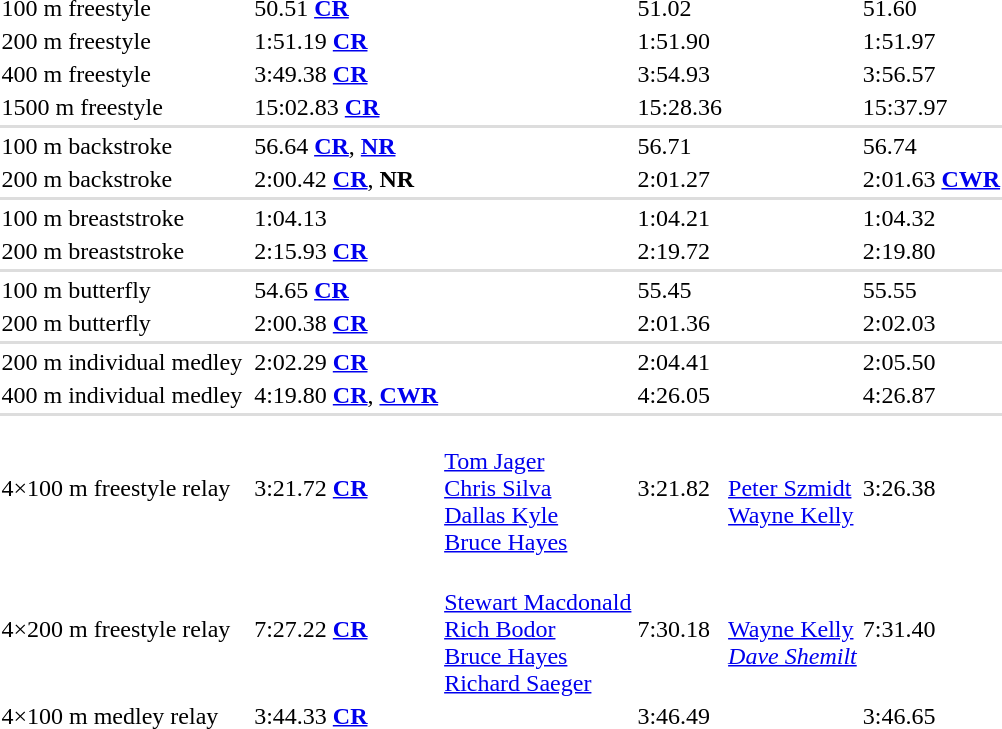<table>
<tr>
<td>100 m freestyle<br></td>
<td></td>
<td>50.51 <strong><a href='#'>CR</a></strong></td>
<td></td>
<td>51.02</td>
<td></td>
<td>51.60</td>
</tr>
<tr>
<td>200 m freestyle<br></td>
<td></td>
<td>1:51.19 <strong><a href='#'>CR</a></strong></td>
<td></td>
<td>1:51.90</td>
<td></td>
<td>1:51.97</td>
</tr>
<tr>
<td>400 m freestyle<br></td>
<td></td>
<td>3:49.38 <strong><a href='#'>CR</a></strong></td>
<td></td>
<td>3:54.93</td>
<td></td>
<td>3:56.57</td>
</tr>
<tr>
<td>1500 m freestyle<br></td>
<td></td>
<td>15:02.83 <strong><a href='#'>CR</a></strong></td>
<td></td>
<td>15:28.36</td>
<td></td>
<td>15:37.97</td>
</tr>
<tr bgcolor=#DDDDDD>
<td colspan=7></td>
</tr>
<tr>
<td>100 m backstroke<br></td>
<td></td>
<td>56.64 <strong><a href='#'>CR</a></strong>, <strong><a href='#'>NR</a></strong></td>
<td></td>
<td>56.71</td>
<td></td>
<td>56.74</td>
</tr>
<tr>
<td>200 m backstroke<br></td>
<td></td>
<td>2:00.42 <strong><a href='#'>CR</a></strong>, <strong>NR</strong></td>
<td></td>
<td>2:01.27</td>
<td></td>
<td>2:01.63 <strong><a href='#'>CWR</a></strong></td>
</tr>
<tr bgcolor=#DDDDDD>
<td colspan=7></td>
</tr>
<tr>
<td>100 m breaststroke<br></td>
<td></td>
<td>1:04.13</td>
<td></td>
<td>1:04.21</td>
<td></td>
<td>1:04.32</td>
</tr>
<tr>
<td>200 m breaststroke<br></td>
<td></td>
<td>2:15.93 <strong><a href='#'>CR</a></strong></td>
<td></td>
<td>2:19.72</td>
<td></td>
<td>2:19.80</td>
</tr>
<tr bgcolor=#DDDDDD>
<td colspan=7></td>
</tr>
<tr>
<td>100 m butterfly<br></td>
<td></td>
<td>54.65 <strong><a href='#'>CR</a></strong></td>
<td></td>
<td>55.45</td>
<td></td>
<td>55.55</td>
</tr>
<tr>
<td>200 m butterfly<br></td>
<td></td>
<td>2:00.38 <strong><a href='#'>CR</a></strong></td>
<td></td>
<td>2:01.36</td>
<td></td>
<td>2:02.03</td>
</tr>
<tr bgcolor=#DDDDDD>
<td colspan=7></td>
</tr>
<tr>
<td>200 m individual medley<br></td>
<td></td>
<td>2:02.29 <strong><a href='#'>CR</a></strong></td>
<td></td>
<td>2:04.41</td>
<td></td>
<td>2:05.50</td>
</tr>
<tr>
<td>400 m individual medley<br></td>
<td></td>
<td>4:19.80 <strong><a href='#'>CR</a></strong>, <strong><a href='#'>CWR</a></strong></td>
<td></td>
<td>4:26.05</td>
<td></td>
<td>4:26.87</td>
</tr>
<tr bgcolor=#DDDDDD>
<td colspan=7></td>
</tr>
<tr>
<td>4×100 m freestyle relay<br></td>
<td></td>
<td>3:21.72 <strong><a href='#'>CR</a></strong></td>
<td><br><a href='#'>Tom Jager</a><br><a href='#'>Chris Silva</a><br><a href='#'>Dallas Kyle</a><br><a href='#'>Bruce Hayes</a></td>
<td>3:21.82</td>
<td><br><a href='#'>Peter Szmidt</a><br><a href='#'>Wayne Kelly</a></td>
<td>3:26.38</td>
</tr>
<tr>
<td>4×200 m freestyle relay<br></td>
<td></td>
<td>7:27.22 <strong><a href='#'>CR</a></strong></td>
<td><br><a href='#'>Stewart Macdonald</a><br><a href='#'>Rich Bodor</a><br><a href='#'>Bruce Hayes</a><br><a href='#'>Richard Saeger</a></td>
<td>7:30.18</td>
<td><br><a href='#'>Wayne Kelly</a><br><em><a href='#'>Dave Shemilt</a></em></td>
<td>7:31.40</td>
</tr>
<tr>
<td>4×100 m medley relay<br></td>
<td></td>
<td>3:44.33 <strong><a href='#'>CR</a></strong></td>
<td></td>
<td>3:46.49</td>
<td></td>
<td>3:46.65</td>
</tr>
</table>
